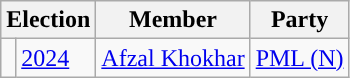<table class="wikitable">
<tr>
<th colspan="2">Election</th>
<th>Member</th>
<th>Party</th>
</tr>
<tr>
<td style="background-color: "></td>
<td><a href='#'>2024</a></td>
<td><a href='#'>Afzal Khokhar</a></td>
<td><a href='#'>PML (N)</a></td>
</tr>
</table>
